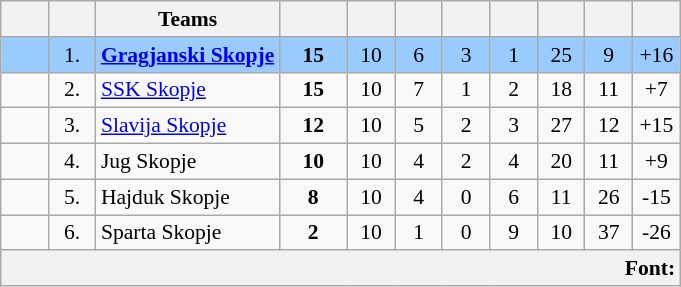<table class="wikitable sortable" style="text-align: center; font-size: 90%;">
<tr>
<th width=7%></th>
<th width=7%></th>
<th width=27%>Teams</th>
<th width=10%></th>
<th width=7%></th>
<th width=7%></th>
<th width=7%></th>
<th width=7%></th>
<th width=7%></th>
<th width=7%></th>
<th width=7%></th>
</tr>
<tr style=background:#99CBFF;>
<td></td>
<td>1.</td>
<td style="text-align:left;"><strong><a href='#'>Gragjanski Skopje</a></strong></td>
<td><strong>15</strong></td>
<td>10</td>
<td>6</td>
<td>3</td>
<td>1</td>
<td>25</td>
<td>9</td>
<td>+16</td>
</tr>
<tr>
<td></td>
<td>2.</td>
<td style="text-align:left;"><a href='#'> SSK Skopje</a></td>
<td><strong>15</strong></td>
<td>10</td>
<td>7</td>
<td>1</td>
<td>2</td>
<td>18</td>
<td>11</td>
<td>+7</td>
</tr>
<tr>
<td></td>
<td>3.</td>
<td style="text-align:left;"><a href='#'> Slavija Skopje</a></td>
<td><strong>12</strong></td>
<td>10</td>
<td>5</td>
<td>2</td>
<td>3</td>
<td>27</td>
<td>12</td>
<td>+15</td>
</tr>
<tr>
<td></td>
<td>4.</td>
<td style="text-align:left;">Jug Skopje</td>
<td><strong>10</strong></td>
<td>10</td>
<td>4</td>
<td>2</td>
<td>4</td>
<td>20</td>
<td>11</td>
<td>+9</td>
</tr>
<tr>
<td></td>
<td>5.</td>
<td style="text-align:left;">Hajduk Skopje</td>
<td><strong>8</strong></td>
<td>10</td>
<td>4</td>
<td>0</td>
<td>6</td>
<td>11</td>
<td>26</td>
<td>-15</td>
</tr>
<tr>
<td></td>
<td>6.</td>
<td style="text-align:left;">Sparta Skopje</td>
<td><strong>2</strong></td>
<td>10</td>
<td>1</td>
<td>0</td>
<td>9</td>
<td>10</td>
<td>37</td>
<td>-26</td>
</tr>
<tr>
<th colspan="11" style="text-align: right;">Font: </th>
</tr>
</table>
